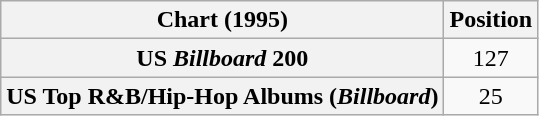<table class="wikitable sortable plainrowheaders" style="text-align:center">
<tr>
<th scope="col">Chart (1995)</th>
<th scope="col">Position</th>
</tr>
<tr>
<th scope="row">US <em>Billboard</em> 200</th>
<td>127</td>
</tr>
<tr>
<th scope="row">US Top R&B/Hip-Hop Albums (<em>Billboard</em>)</th>
<td>25</td>
</tr>
</table>
